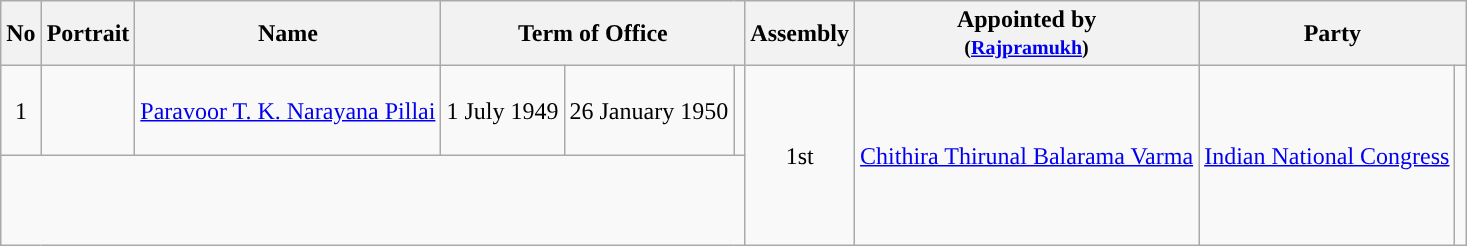<table class="wikitable" style=text-align:center>
<tr>
<th>No</th>
<th>Portrait</th>
<th>Name</th>
<th colspan="3">Term of Office</th>
<th>Assembly</th>
<th>Appointed by<br><small>(<a href='#'>Rajpramukh</a>)</small></th>
<th colspan="2">Party</th>
</tr>
<tr style="height: 60px;">
<td>1</td>
<td></td>
<td><a href='#'>Paravoor T. K. Narayana Pillai</a></td>
<td>1 July 1949</td>
<td>26 January 1950</td>
<td></td>
<td rowspan="2">1st</td>
<td rowspan="5"><a href='#'>Chithira Thirunal Balarama Varma</a></td>
<td rowspan="3"><a href='#'>Indian National Congress</a></td>
<td rowspan="3" style="background-color: "></td>
</tr>
<tr style="height: 60px;">
</tr>
</table>
